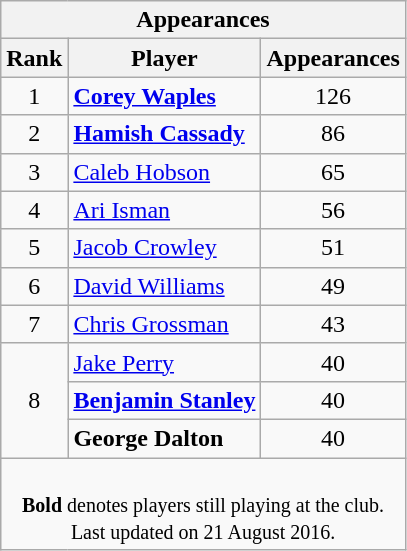<table class="wikitable" style="text-align:center">
<tr>
<th colspan="3">Appearances</th>
</tr>
<tr>
<th>Rank</th>
<th>Player</th>
<th>Appearances</th>
</tr>
<tr>
<td>1</td>
<td align="left"> <strong><a href='#'>Corey Waples</a></strong></td>
<td>126</td>
</tr>
<tr>
<td>2</td>
<td align="left"> <strong><a href='#'>Hamish Cassady</a></strong></td>
<td>86</td>
</tr>
<tr>
<td>3</td>
<td align="left"> <a href='#'>Caleb Hobson</a></td>
<td>65</td>
</tr>
<tr>
<td>4</td>
<td align="left"> <a href='#'>Ari Isman</a></td>
<td>56</td>
</tr>
<tr>
<td>5</td>
<td align="left"> <a href='#'>Jacob Crowley</a></td>
<td>51</td>
</tr>
<tr>
<td>6</td>
<td align="left"> <a href='#'>David Williams</a></td>
<td>49</td>
</tr>
<tr>
<td>7</td>
<td align="left"> <a href='#'>Chris Grossman</a></td>
<td>43</td>
</tr>
<tr>
<td rowspan="3">8</td>
<td align="left"> <a href='#'>Jake Perry</a></td>
<td>40</td>
</tr>
<tr>
<td align="left"> <strong><a href='#'>Benjamin Stanley</a></strong></td>
<td>40</td>
</tr>
<tr>
<td align="left"> <strong>George Dalton</strong></td>
<td>40</td>
</tr>
<tr>
<td colspan="5"><br><small>
<strong>Bold</strong> denotes players still playing at the club.<br>
Last updated on 21 August 2016.
</small></td>
</tr>
</table>
